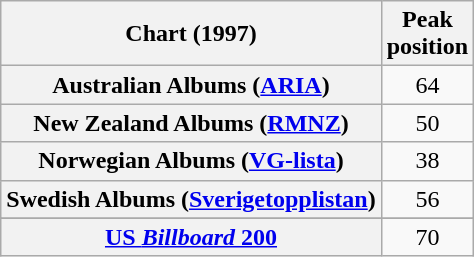<table class="wikitable sortable plainrowheaders" style="text-align:center;">
<tr>
<th scope="col">Chart (1997)</th>
<th scope="col">Peak<br>position</th>
</tr>
<tr>
<th scope="row">Australian Albums (<a href='#'>ARIA</a>)</th>
<td>64</td>
</tr>
<tr>
<th scope="row">New Zealand Albums (<a href='#'>RMNZ</a>)</th>
<td>50</td>
</tr>
<tr>
<th scope="row">Norwegian Albums (<a href='#'>VG-lista</a>)</th>
<td>38</td>
</tr>
<tr>
<th scope="row">Swedish Albums (<a href='#'>Sverigetopplistan</a>)</th>
<td>56</td>
</tr>
<tr>
</tr>
<tr>
<th scope="row"><a href='#'>US <em>Billboard</em> 200</a></th>
<td>70</td>
</tr>
</table>
